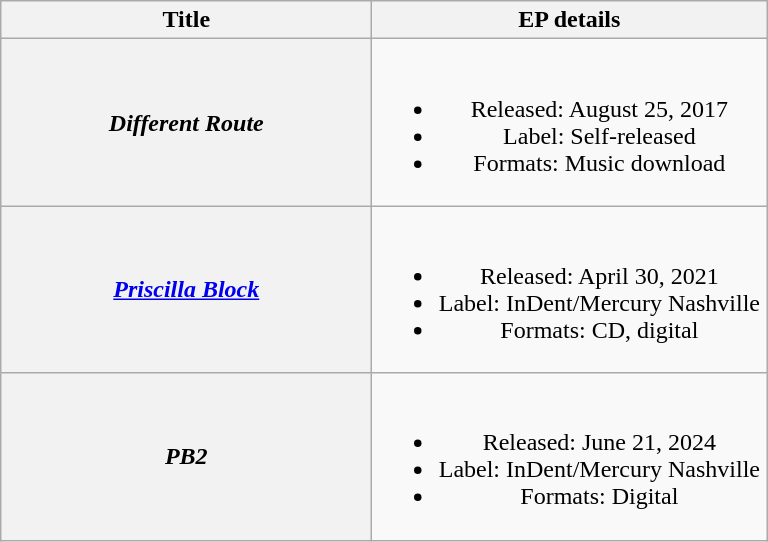<table class="wikitable plainrowheaders" style="text-align:center;">
<tr>
<th scope="col" style="width:15em;">Title</th>
<th scope="col" style="width:16em;">EP details</th>
</tr>
<tr>
<th scope="row"><em>Different Route</em></th>
<td><br><ul><li>Released: August 25, 2017</li><li>Label: Self-released</li><li>Formats: Music download</li></ul></td>
</tr>
<tr>
<th scope="row"><em><a href='#'>Priscilla Block</a></em></th>
<td><br><ul><li>Released: April 30, 2021</li><li>Label: InDent/Mercury Nashville</li><li>Formats: CD, digital</li></ul></td>
</tr>
<tr>
<th scope="row"><em>PB2</em></th>
<td><br><ul><li>Released: June 21, 2024</li><li>Label: InDent/Mercury Nashville</li><li>Formats: Digital</li></ul></td>
</tr>
</table>
